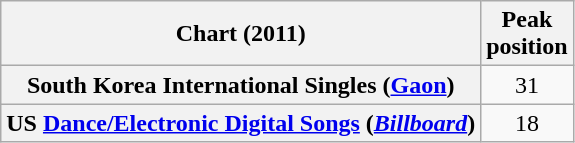<table class="wikitable sortable plainrowheaders">
<tr>
<th scope="col">Chart (2011)</th>
<th scope="col">Peak<br>position</th>
</tr>
<tr>
<th scope="row">South Korea International Singles (<a href='#'>Gaon</a>)</th>
<td align="center">31</td>
</tr>
<tr>
<th scope="row">US <a href='#'>Dance/Electronic Digital Songs</a> (<em><a href='#'>Billboard</a></em>)</th>
<td align="center">18</td>
</tr>
</table>
